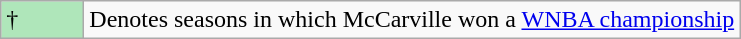<table class="wikitable">
<tr>
<td style="background:#afe6ba; width:3em;">†</td>
<td>Denotes seasons in which McCarville won a <a href='#'>WNBA championship</a></td>
</tr>
</table>
